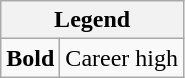<table class="wikitable">
<tr>
<th colspan="2">Legend</th>
</tr>
<tr>
<td><strong>Bold</strong></td>
<td>Career high</td>
</tr>
</table>
